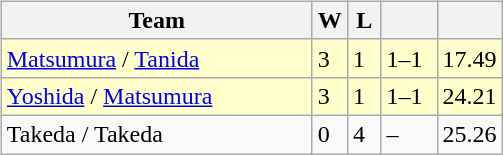<table table style="font-size: 100%;">
<tr>
<td width=10% valign="top"><br><table class="wikitable">
<tr>
<th width=200>Team</th>
<th width=15>W</th>
<th width=15>L</th>
<th width=30></th>
<th width=15></th>
</tr>
<tr bgcolor=#ffffcc>
<td> <a href='#'>Matsumura</a> / <a href='#'>Tanida</a></td>
<td>3</td>
<td>1</td>
<td>1–1</td>
<td>17.49</td>
</tr>
<tr bgcolor=#ffffcc>
<td> <a href='#'>Yoshida</a> / <a href='#'>Matsumura</a></td>
<td>3</td>
<td>1</td>
<td>1–1</td>
<td>24.21</td>
</tr>
<tr>
<td> Takeda / Takeda</td>
<td>0</td>
<td>4</td>
<td>–</td>
<td>25.26</td>
</tr>
</table>
</td>
</tr>
</table>
